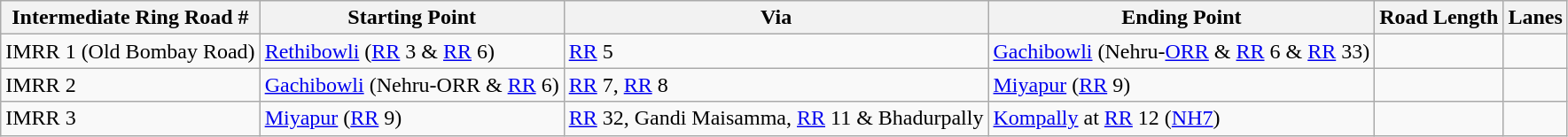<table class="wikitable sortable">
<tr>
<th>Intermediate Ring Road #</th>
<th>Starting Point</th>
<th>Via</th>
<th>Ending Point</th>
<th>Road Length</th>
<th>Lanes</th>
</tr>
<tr>
<td>IMRR 1 (Old Bombay Road)</td>
<td><a href='#'>Rethibowli</a> (<a href='#'>RR</a> 3 & <a href='#'>RR</a> 6)</td>
<td><a href='#'>RR</a> 5</td>
<td><a href='#'>Gachibowli</a> (Nehru-<a href='#'>ORR</a> & <a href='#'>RR</a> 6 & <a href='#'>RR</a> 33)</td>
<td></td>
<td></td>
</tr>
<tr>
<td>IMRR 2</td>
<td><a href='#'>Gachibowli</a> (Nehru-ORR & <a href='#'>RR</a> 6)</td>
<td><a href='#'>RR</a> 7, <a href='#'>RR</a> 8</td>
<td><a href='#'>Miyapur</a> (<a href='#'>RR</a> 9)</td>
<td></td>
<td></td>
</tr>
<tr>
<td>IMRR 3</td>
<td><a href='#'>Miyapur</a> (<a href='#'>RR</a> 9)</td>
<td><a href='#'>RR</a> 32, Gandi Maisamma, <a href='#'>RR</a> 11 & Bhadurpally</td>
<td><a href='#'>Kompally</a> at <a href='#'>RR</a> 12 (<a href='#'>NH7</a>)</td>
<td></td>
<td></td>
</tr>
</table>
